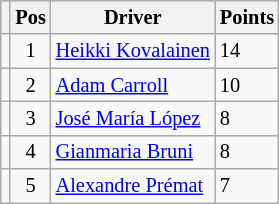<table class="wikitable" style="font-size: 85%;">
<tr>
<th></th>
<th>Pos</th>
<th>Driver</th>
<th>Points</th>
</tr>
<tr>
<td align="left"></td>
<td align="center">1</td>
<td> <a href='#'>Heikki Kovalainen</a></td>
<td>14</td>
</tr>
<tr>
<td align="left"></td>
<td align="center">2</td>
<td> <a href='#'>Adam Carroll</a></td>
<td>10</td>
</tr>
<tr>
<td align="left"></td>
<td align="center">3</td>
<td> <a href='#'>José María López</a></td>
<td>8</td>
</tr>
<tr>
<td align="left"></td>
<td align="center">4</td>
<td> <a href='#'>Gianmaria Bruni</a></td>
<td>8</td>
</tr>
<tr>
<td align="left"></td>
<td align="center">5</td>
<td> <a href='#'>Alexandre Prémat</a></td>
<td>7</td>
</tr>
</table>
